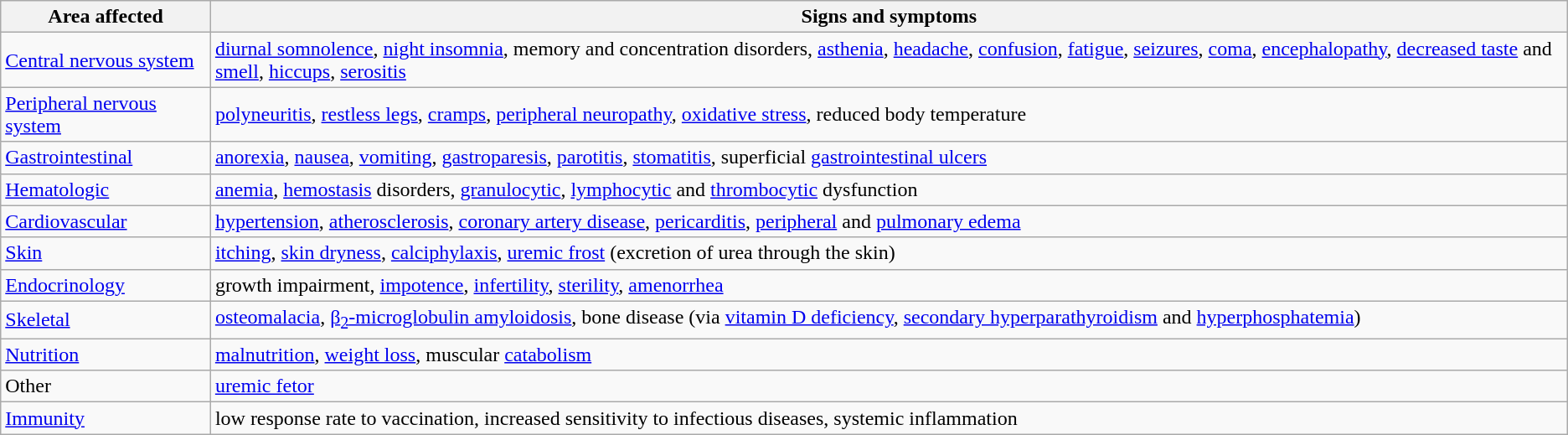<table class="wikitable">
<tr>
<th>Area affected</th>
<th>Signs and symptoms</th>
</tr>
<tr>
<td><a href='#'>Central nervous system</a></td>
<td><a href='#'>diurnal somnolence</a>, <a href='#'>night insomnia</a>, memory and concentration disorders, <a href='#'>asthenia</a>, <a href='#'>headache</a>, <a href='#'>confusion</a>, <a href='#'>fatigue</a>, <a href='#'>seizures</a>, <a href='#'>coma</a>, <a href='#'>encephalopathy</a>, <a href='#'>decreased taste</a> and <a href='#'>smell</a>, <a href='#'>hiccups</a>, <a href='#'>serositis</a></td>
</tr>
<tr>
<td><a href='#'>Peripheral nervous system</a></td>
<td><a href='#'>polyneuritis</a>, <a href='#'>restless legs</a>, <a href='#'>cramps</a>, <a href='#'>peripheral neuropathy</a>, <a href='#'>oxidative stress</a>, reduced body temperature</td>
</tr>
<tr>
<td><a href='#'>Gastrointestinal</a></td>
<td><a href='#'>anorexia</a>, <a href='#'>nausea</a>, <a href='#'>vomiting</a>, <a href='#'>gastroparesis</a>, <a href='#'>parotitis</a>, <a href='#'>stomatitis</a>, superficial <a href='#'>gastrointestinal ulcers</a></td>
</tr>
<tr>
<td><a href='#'>Hematologic</a></td>
<td><a href='#'>anemia</a>, <a href='#'>hemostasis</a> disorders, <a href='#'>granulocytic</a>, <a href='#'>lymphocytic</a> and <a href='#'>thrombocytic</a> dysfunction</td>
</tr>
<tr>
<td><a href='#'>Cardiovascular</a></td>
<td><a href='#'>hypertension</a>, <a href='#'>atherosclerosis</a>, <a href='#'>coronary artery disease</a>, <a href='#'>pericarditis</a>, <a href='#'>peripheral</a> and <a href='#'>pulmonary edema</a></td>
</tr>
<tr>
<td><a href='#'>Skin</a></td>
<td><a href='#'>itching</a>, <a href='#'>skin dryness</a>, <a href='#'>calciphylaxis</a>, <a href='#'>uremic frost</a> (excretion of urea through the skin)</td>
</tr>
<tr>
<td><a href='#'>Endocrinology</a></td>
<td>growth impairment, <a href='#'>impotence</a>, <a href='#'>infertility</a>, <a href='#'>sterility</a>, <a href='#'>amenorrhea</a></td>
</tr>
<tr>
<td><a href='#'>Skeletal</a></td>
<td><a href='#'>osteomalacia</a>, <a href='#'>β<sub>2</sub>-microglobulin amyloidosis</a>, bone disease (via <a href='#'>vitamin D deficiency</a>, <a href='#'>secondary hyperparathyroidism</a> and <a href='#'>hyperphosphatemia</a>)</td>
</tr>
<tr>
<td><a href='#'>Nutrition</a></td>
<td><a href='#'>malnutrition</a>, <a href='#'>weight loss</a>, muscular <a href='#'>catabolism</a></td>
</tr>
<tr>
<td>Other</td>
<td><a href='#'>uremic fetor</a></td>
</tr>
<tr>
<td><a href='#'>Immunity</a></td>
<td>low response rate to vaccination, increased sensitivity to infectious diseases, systemic inflammation</td>
</tr>
</table>
